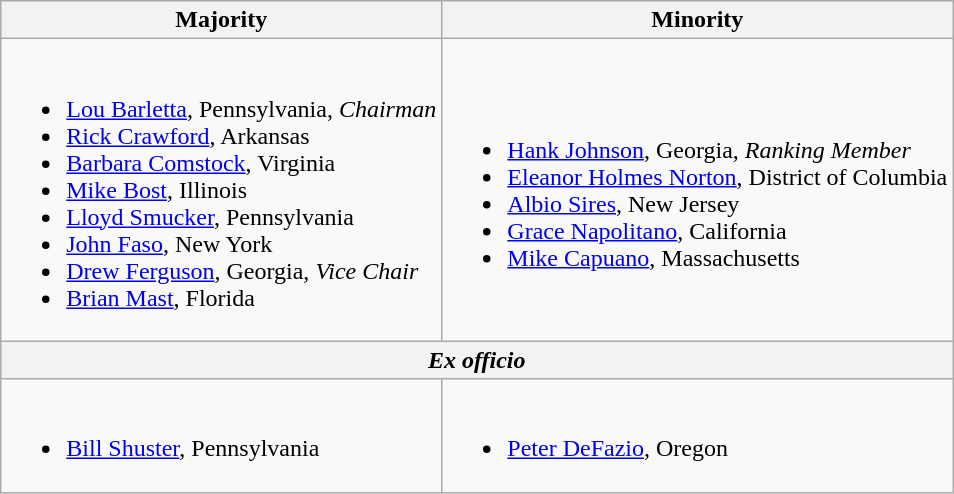<table class=wikitable>
<tr>
<th>Majority</th>
<th>Minority</th>
</tr>
<tr>
<td><br><ul><li><a href='#'>Lou Barletta</a>, Pennsylvania, <em>Chairman</em></li><li><a href='#'>Rick Crawford</a>, Arkansas</li><li><a href='#'>Barbara Comstock</a>, Virginia</li><li><a href='#'>Mike Bost</a>, Illinois</li><li><a href='#'>Lloyd Smucker</a>, Pennsylvania</li><li><a href='#'>John Faso</a>, New York</li><li><a href='#'>Drew Ferguson</a>, Georgia, <em>Vice Chair</em></li><li><a href='#'>Brian Mast</a>, Florida</li></ul></td>
<td><br><ul><li><a href='#'>Hank Johnson</a>, Georgia, <em>Ranking Member</em></li><li><a href='#'>Eleanor Holmes Norton</a>, District of Columbia</li><li><a href='#'>Albio Sires</a>, New Jersey</li><li><a href='#'>Grace Napolitano</a>, California</li><li><a href='#'>Mike Capuano</a>, Massachusetts</li></ul></td>
</tr>
<tr>
<th colspan=2><em>Ex officio</em></th>
</tr>
<tr>
<td><br><ul><li><a href='#'>Bill Shuster</a>, Pennsylvania</li></ul></td>
<td><br><ul><li><a href='#'>Peter DeFazio</a>, Oregon</li></ul></td>
</tr>
</table>
